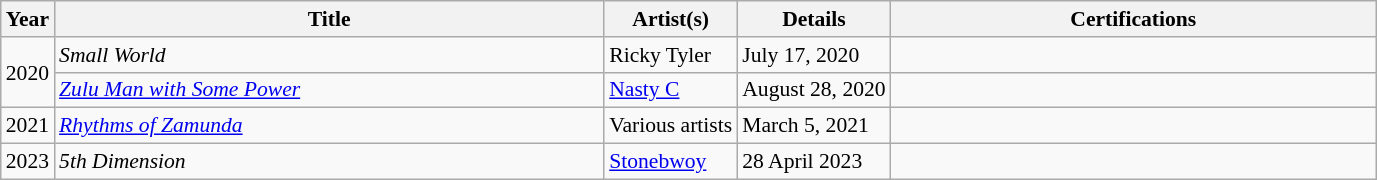<table class="wikitable sortable" style="text-align:left;font-size:90%;">
<tr>
<th>Year</th>
<th style="width:25em;">Title</th>
<th>Artist(s)</th>
<th>Details</th>
<th style="width:22em;">Certifications</th>
</tr>
<tr>
<td rowspan="2">2020</td>
<td><em>Small World</em></td>
<td>Ricky Tyler</td>
<td>July 17, 2020</td>
<td></td>
</tr>
<tr>
<td><em><a href='#'>Zulu Man with Some Power</a></em></td>
<td><a href='#'>Nasty C</a></td>
<td>August 28, 2020</td>
<td></td>
</tr>
<tr>
<td rowspan="1">2021</td>
<td><em><a href='#'>Rhythms of Zamunda</a></em></td>
<td>Various artists</td>
<td>March 5, 2021</td>
<td></td>
</tr>
<tr>
<td rowspan="1">2023</td>
<td><em>5th Dimension</em></td>
<td><a href='#'>Stonebwoy</a></td>
<td>28 April 2023</td>
<td></td>
</tr>
</table>
